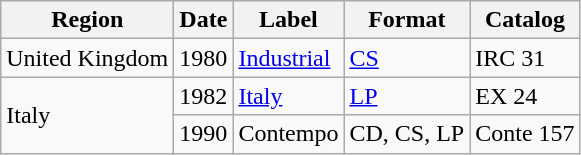<table class="wikitable">
<tr>
<th>Region</th>
<th>Date</th>
<th>Label</th>
<th>Format</th>
<th>Catalog</th>
</tr>
<tr>
<td>United Kingdom</td>
<td>1980</td>
<td><a href='#'>Industrial</a></td>
<td><a href='#'>CS</a></td>
<td>IRC 31</td>
</tr>
<tr>
<td rowspan="2">Italy</td>
<td>1982</td>
<td><a href='#'>Italy</a></td>
<td><a href='#'>LP</a></td>
<td>EX 24</td>
</tr>
<tr>
<td>1990</td>
<td>Contempo</td>
<td>CD, CS, LP</td>
<td>Conte 157</td>
</tr>
</table>
